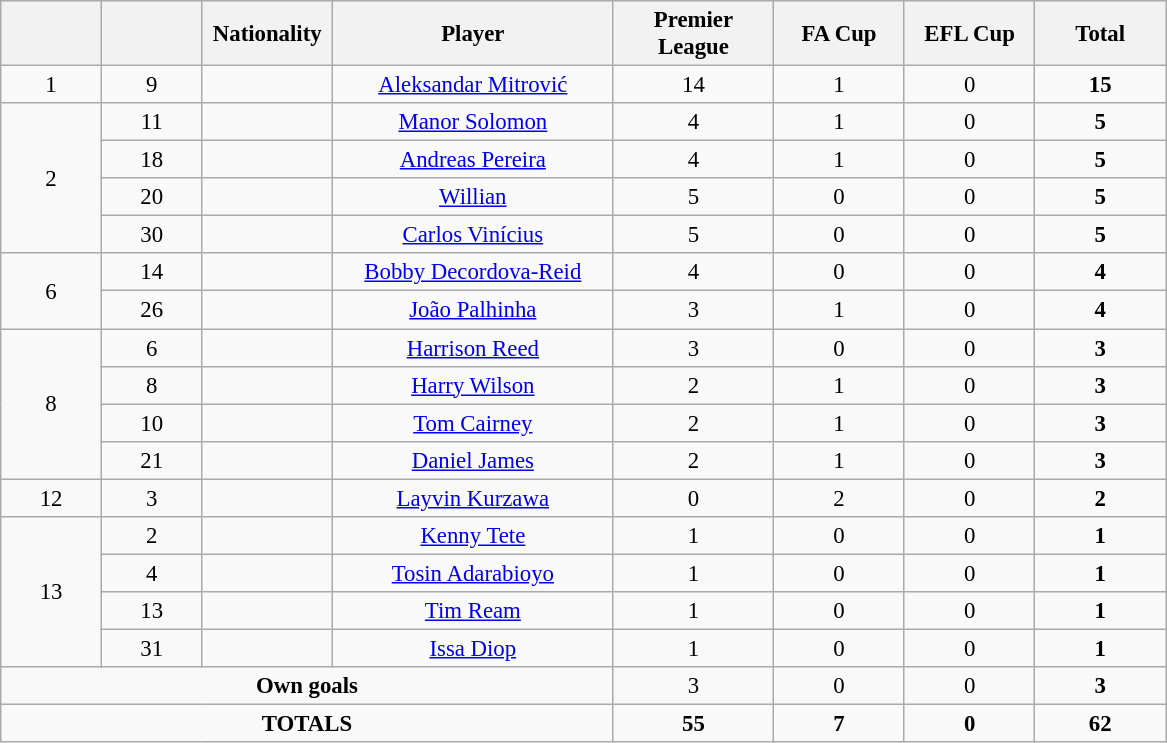<table class="wikitable" style="font-size: 95%; text-align: center;">
<tr>
<th width=60></th>
<th width=60></th>
<th width=80>Nationality</th>
<th width=180>Player</th>
<th width=100>Premier League</th>
<th width=80>FA Cup</th>
<th width=80>EFL Cup</th>
<th width=80>Total</th>
</tr>
<tr>
<td rowspan="1">1</td>
<td>9</td>
<td></td>
<td><a href='#'>Aleksandar Mitrović</a></td>
<td>14</td>
<td>1</td>
<td>0</td>
<td><strong>15</strong></td>
</tr>
<tr>
<td rowspan="4">2</td>
<td>11</td>
<td></td>
<td><a href='#'>Manor Solomon</a></td>
<td>4</td>
<td>1</td>
<td>0</td>
<td><strong>5</strong></td>
</tr>
<tr>
<td>18</td>
<td></td>
<td><a href='#'>Andreas Pereira</a></td>
<td>4</td>
<td>1</td>
<td>0</td>
<td><strong>5</strong></td>
</tr>
<tr>
<td>20</td>
<td></td>
<td><a href='#'>Willian</a></td>
<td>5</td>
<td>0</td>
<td>0</td>
<td><strong>5</strong></td>
</tr>
<tr>
<td>30</td>
<td></td>
<td><a href='#'>Carlos Vinícius</a></td>
<td>5</td>
<td>0</td>
<td>0</td>
<td><strong>5</strong></td>
</tr>
<tr>
<td rowspan="2">6</td>
<td>14</td>
<td></td>
<td><a href='#'>Bobby Decordova-Reid</a></td>
<td>4</td>
<td>0</td>
<td>0</td>
<td><strong>4</strong></td>
</tr>
<tr>
<td>26</td>
<td></td>
<td><a href='#'>João Palhinha</a></td>
<td>3</td>
<td>1</td>
<td>0</td>
<td><strong>4</strong></td>
</tr>
<tr>
<td rowspan="4">8</td>
<td>6</td>
<td></td>
<td><a href='#'>Harrison Reed</a></td>
<td>3</td>
<td>0</td>
<td>0</td>
<td><strong>3</strong></td>
</tr>
<tr>
<td>8</td>
<td></td>
<td><a href='#'>Harry Wilson</a></td>
<td>2</td>
<td>1</td>
<td>0</td>
<td><strong>3</strong></td>
</tr>
<tr>
<td>10</td>
<td></td>
<td><a href='#'>Tom Cairney</a></td>
<td>2</td>
<td>1</td>
<td>0</td>
<td><strong>3</strong></td>
</tr>
<tr>
<td>21</td>
<td></td>
<td><a href='#'>Daniel James</a></td>
<td>2</td>
<td>1</td>
<td>0</td>
<td><strong>3</strong></td>
</tr>
<tr>
<td rowspan="1">12</td>
<td>3</td>
<td></td>
<td><a href='#'>Layvin Kurzawa</a></td>
<td>0</td>
<td>2</td>
<td>0</td>
<td><strong>2</strong></td>
</tr>
<tr>
<td rowspan="4">13</td>
<td>2</td>
<td></td>
<td><a href='#'>Kenny Tete</a></td>
<td>1</td>
<td>0</td>
<td>0</td>
<td><strong>1</strong></td>
</tr>
<tr>
<td>4</td>
<td></td>
<td><a href='#'>Tosin Adarabioyo</a></td>
<td>1</td>
<td>0</td>
<td>0</td>
<td><strong>1</strong></td>
</tr>
<tr>
<td>13</td>
<td></td>
<td><a href='#'>Tim Ream</a></td>
<td>1</td>
<td>0</td>
<td>0</td>
<td><strong>1</strong></td>
</tr>
<tr>
<td>31</td>
<td></td>
<td><a href='#'>Issa Diop</a></td>
<td>1</td>
<td>0</td>
<td>0</td>
<td><strong>1</strong></td>
</tr>
<tr>
<td colspan=4><strong>Own goals</strong></td>
<td>3</td>
<td>0</td>
<td>0</td>
<td><strong>3</strong></td>
</tr>
<tr>
<td colspan=4><strong>TOTALS</strong></td>
<td><strong>55</strong></td>
<td><strong>7</strong></td>
<td><strong>0</strong></td>
<td><strong>62</strong></td>
</tr>
</table>
